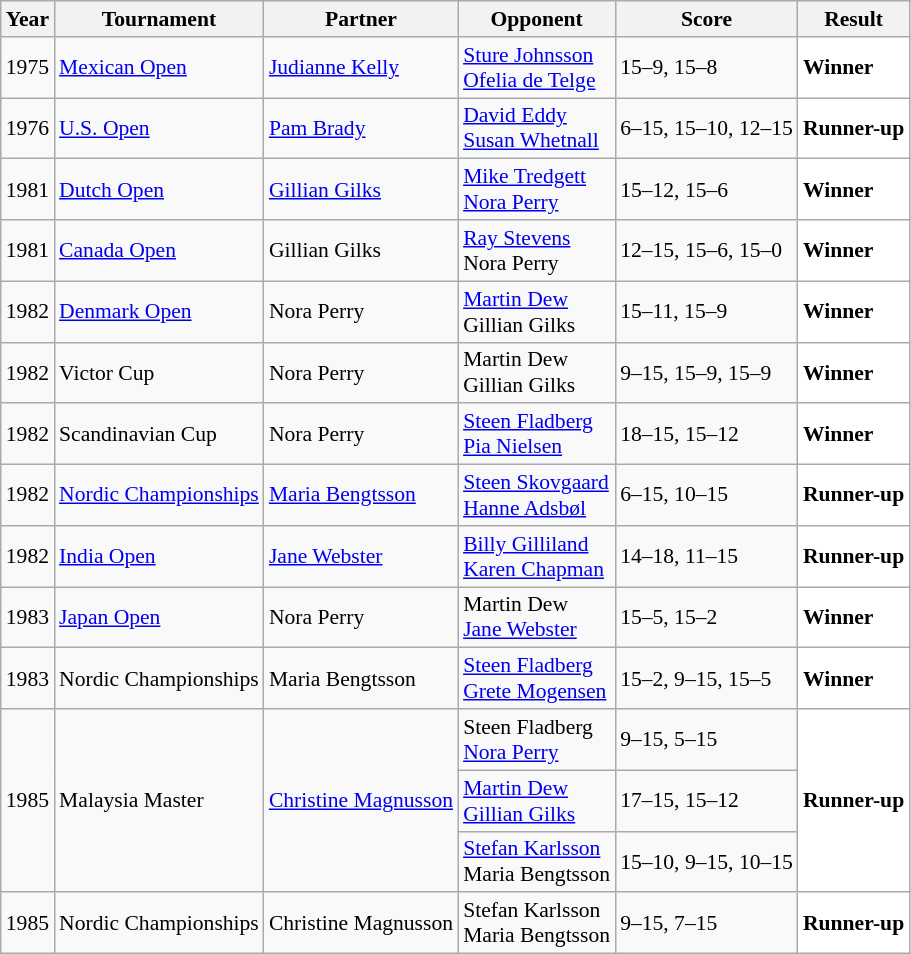<table class="sortable wikitable" style="font-size: 90%;">
<tr>
<th>Year</th>
<th>Tournament</th>
<th>Partner</th>
<th>Opponent</th>
<th>Score</th>
<th>Result</th>
</tr>
<tr>
<td align="center">1975</td>
<td align="left"><a href='#'>Mexican Open</a></td>
<td align="left"> <a href='#'>Judianne Kelly</a></td>
<td align="left"> <a href='#'>Sture Johnsson</a><br> <a href='#'>Ofelia de Telge</a></td>
<td align="left">15–9, 15–8</td>
<td style="text-align:left; background:white"> <strong>Winner</strong></td>
</tr>
<tr>
<td align="center">1976</td>
<td align="left"><a href='#'>U.S. Open</a></td>
<td align="left"> <a href='#'>Pam Brady</a></td>
<td align="left"> <a href='#'>David Eddy</a><br> <a href='#'>Susan Whetnall</a></td>
<td align="left">6–15, 15–10, 12–15</td>
<td style="text-align:left; background:white"> <strong>Runner-up</strong></td>
</tr>
<tr>
<td align="center">1981</td>
<td align="left"><a href='#'>Dutch Open</a></td>
<td align="left"> <a href='#'>Gillian Gilks</a></td>
<td align="left"> <a href='#'>Mike Tredgett</a><br> <a href='#'>Nora Perry</a></td>
<td align="left">15–12, 15–6</td>
<td style="text-align:left; background:white"> <strong>Winner</strong></td>
</tr>
<tr>
<td align="center">1981</td>
<td align="left"><a href='#'>Canada Open</a></td>
<td align="left"> Gillian Gilks</td>
<td align="left"> <a href='#'>Ray Stevens</a><br> Nora Perry</td>
<td align="left">12–15, 15–6, 15–0</td>
<td style="text-align:left; background:white"> <strong>Winner</strong></td>
</tr>
<tr>
<td align="center">1982</td>
<td align="left"><a href='#'>Denmark Open</a></td>
<td align="left"> Nora Perry</td>
<td align="left"> <a href='#'>Martin Dew</a><br> Gillian Gilks</td>
<td align="left">15–11, 15–9</td>
<td style="text-align:left; background:white"> <strong>Winner</strong></td>
</tr>
<tr>
<td align="center">1982</td>
<td align="left">Victor Cup</td>
<td align="left"> Nora Perry</td>
<td align="left"> Martin Dew<br> Gillian Gilks</td>
<td align="left">9–15, 15–9, 15–9</td>
<td style="text-align:left; background:white"> <strong>Winner</strong></td>
</tr>
<tr>
<td align="center">1982</td>
<td align="left">Scandinavian Cup</td>
<td align="left"> Nora Perry</td>
<td align="left"> <a href='#'>Steen Fladberg</a><br> <a href='#'>Pia Nielsen</a></td>
<td align="left">18–15, 15–12</td>
<td style="text-align:left; background:white"> <strong>Winner</strong></td>
</tr>
<tr>
<td align="center">1982</td>
<td align="left"><a href='#'>Nordic Championships</a></td>
<td align="left"> <a href='#'>Maria Bengtsson</a></td>
<td align="left"> <a href='#'>Steen Skovgaard</a><br> <a href='#'>Hanne Adsbøl</a></td>
<td align="left">6–15, 10–15</td>
<td style="text-align:left; background:white"> <strong>Runner-up</strong></td>
</tr>
<tr>
<td align="center">1982</td>
<td align="left"><a href='#'>India Open</a></td>
<td align="left"> <a href='#'>Jane Webster</a></td>
<td align="left"> <a href='#'>Billy Gilliland</a><br> <a href='#'>Karen Chapman</a></td>
<td align="left">14–18, 11–15</td>
<td style="text-align:left; background: white"> <strong>Runner-up</strong></td>
</tr>
<tr>
<td align="center">1983</td>
<td align="left"><a href='#'>Japan Open</a></td>
<td align="left"> Nora Perry</td>
<td align="left"> Martin Dew<br> <a href='#'>Jane Webster</a></td>
<td align="left">15–5, 15–2</td>
<td style="text-align:left; background:white"> <strong>Winner</strong></td>
</tr>
<tr>
<td align="center">1983</td>
<td align="left">Nordic Championships</td>
<td align="left"> Maria Bengtsson</td>
<td align="left"> <a href='#'>Steen Fladberg</a><br> <a href='#'>Grete Mogensen</a></td>
<td align="left">15–2, 9–15, 15–5</td>
<td style="text-align:left; background:white"> <strong>Winner</strong></td>
</tr>
<tr>
<td align="center" rowspan="3">1985</td>
<td align="left" rowspan="3">Malaysia Master</td>
<td align="left" rowspan="3"> <a href='#'>Christine Magnusson</a></td>
<td align="left"> Steen Fladberg<br> <a href='#'>Nora Perry</a></td>
<td align="left">9–15, 5–15</td>
<td style="text-align:left; background:white" rowspan="3"> <strong>Runner-up</strong></td>
</tr>
<tr>
<td align="left"> <a href='#'>Martin Dew</a><br> <a href='#'>Gillian Gilks</a></td>
<td align="left">17–15, 15–12</td>
</tr>
<tr>
<td align="left"> <a href='#'>Stefan Karlsson</a><br> Maria Bengtsson</td>
<td align="left">15–10, 9–15, 10–15</td>
</tr>
<tr>
<td align="center">1985</td>
<td align="left">Nordic Championships</td>
<td align="left"> Christine Magnusson</td>
<td align="left"> Stefan Karlsson<br> Maria Bengtsson</td>
<td align="left">9–15, 7–15</td>
<td style="text-align:left; background:white"> <strong>Runner-up</strong></td>
</tr>
</table>
